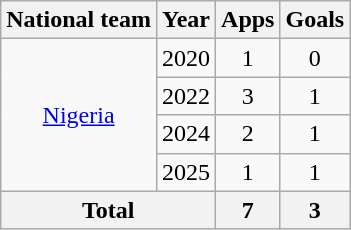<table class="wikitable" style="text-align: center;">
<tr>
<th>National team</th>
<th>Year</th>
<th>Apps</th>
<th>Goals</th>
</tr>
<tr>
<td rowspan="4"><a href='#'>Nigeria</a></td>
<td>2020</td>
<td>1</td>
<td>0</td>
</tr>
<tr>
<td>2022</td>
<td>3</td>
<td>1</td>
</tr>
<tr>
<td>2024</td>
<td>2</td>
<td>1</td>
</tr>
<tr>
<td>2025</td>
<td>1</td>
<td>1</td>
</tr>
<tr>
<th colspan="2">Total</th>
<th>7</th>
<th>3</th>
</tr>
</table>
